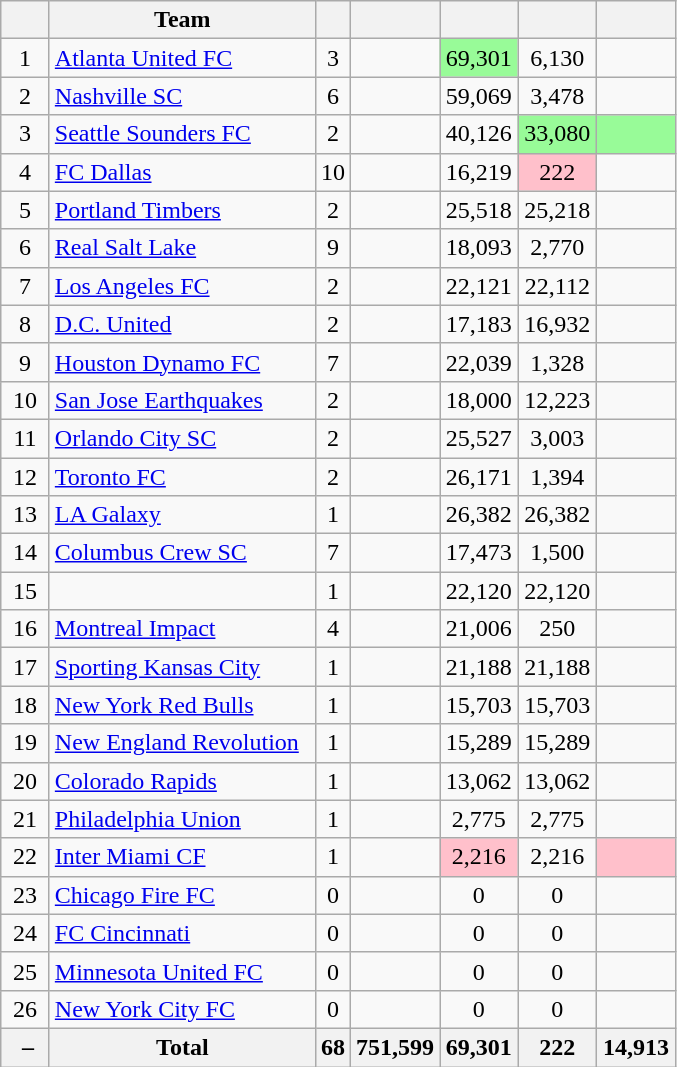<table class="wikitable sortable">
<tr>
<th width=25></th>
<th width=170>Team</th>
<th></th>
<th width=45></th>
<th width=45></th>
<th width=45></th>
<th width=45></th>
</tr>
<tr>
<td align=center>1</td>
<td><a href='#'>Atlanta United FC</a></td>
<td align="center">3</td>
<td align="center"></td>
<td align="center" bgcolor="#98fb98">69,301</td>
<td align="center">6,130</td>
<td align="center"></td>
</tr>
<tr>
<td align=center>2</td>
<td><a href='#'>Nashville SC</a></td>
<td align="center">6</td>
<td align="center"></td>
<td align="center">59,069</td>
<td align="center">3,478</td>
<td align="center"></td>
</tr>
<tr>
<td align=center>3</td>
<td><a href='#'>Seattle Sounders FC</a></td>
<td align="center">2</td>
<td align="center"></td>
<td align="center">40,126</td>
<td align="center" bgcolor="#98fb98">33,080</td>
<td align="center" bgcolor="#98fb98"></td>
</tr>
<tr>
<td align=center>4</td>
<td><a href='#'>FC Dallas</a></td>
<td align="center">10</td>
<td align="center"></td>
<td align="center">16,219</td>
<td align="center" bgcolor="#ffc)cb">222</td>
<td align="center"></td>
</tr>
<tr>
<td align=center>5</td>
<td><a href='#'>Portland Timbers</a></td>
<td align="center">2</td>
<td align="center"></td>
<td align="center">25,518</td>
<td align="center">25,218</td>
<td align="center"></td>
</tr>
<tr>
<td align=center>6</td>
<td><a href='#'>Real Salt Lake</a></td>
<td align="center">9</td>
<td align="center"></td>
<td align="center">18,093</td>
<td align="center">2,770</td>
<td align="center"></td>
</tr>
<tr>
<td align=center>7</td>
<td><a href='#'>Los Angeles FC</a></td>
<td align="center">2</td>
<td align="center"></td>
<td align="center">22,121</td>
<td align="center">22,112</td>
<td align="center"></td>
</tr>
<tr>
<td align=center>8</td>
<td><a href='#'>D.C. United</a></td>
<td align="center">2</td>
<td align="center"></td>
<td align="center">17,183</td>
<td align="center">16,932</td>
<td align="center"></td>
</tr>
<tr>
<td align=center>9</td>
<td><a href='#'>Houston Dynamo FC</a></td>
<td align="center">7</td>
<td align="center"></td>
<td align="center">22,039</td>
<td align="center">1,328</td>
<td align="center"></td>
</tr>
<tr>
<td align=center>10</td>
<td><a href='#'>San Jose Earthquakes</a></td>
<td align="center">2</td>
<td align="center"></td>
<td align="center">18,000</td>
<td align="center">12,223</td>
<td align="center"></td>
</tr>
<tr>
<td align=center>11</td>
<td><a href='#'>Orlando City SC</a></td>
<td align="center">2</td>
<td align="center"></td>
<td align="center">25,527</td>
<td align="center">3,003</td>
<td align="center"></td>
</tr>
<tr>
<td align=center>12</td>
<td><a href='#'>Toronto FC</a></td>
<td align="center">2</td>
<td align="center"></td>
<td align="center">26,171</td>
<td align="center">1,394</td>
<td align="center"></td>
</tr>
<tr>
<td align=center>13</td>
<td><a href='#'>LA Galaxy</a></td>
<td align="center">1</td>
<td align="center"></td>
<td align="center">26,382</td>
<td align="center">26,382</td>
<td align="center"></td>
</tr>
<tr>
<td align=center>14</td>
<td><a href='#'>Columbus Crew SC</a></td>
<td align="center">7</td>
<td align="center"></td>
<td align="center">17,473</td>
<td align="center">1,500</td>
<td align="center"></td>
</tr>
<tr>
<td align=center>15</td>
<td></td>
<td align="center">1</td>
<td align="center"></td>
<td align="center">22,120</td>
<td align="center">22,120</td>
<td align="center"></td>
</tr>
<tr>
<td align=center>16</td>
<td><a href='#'>Montreal Impact</a></td>
<td align="center">4</td>
<td align="center"></td>
<td align="center">21,006</td>
<td align="center">250</td>
<td align="center"></td>
</tr>
<tr>
<td align=center>17</td>
<td><a href='#'>Sporting Kansas City</a></td>
<td align="center">1</td>
<td align="center"></td>
<td align="center">21,188</td>
<td align="center">21,188</td>
<td align="center"></td>
</tr>
<tr>
<td align=center>18</td>
<td><a href='#'>New York Red Bulls</a></td>
<td align="center">1</td>
<td align="center"></td>
<td align="center">15,703</td>
<td align="center">15,703</td>
<td align="center"></td>
</tr>
<tr>
<td align=center>19</td>
<td><a href='#'>New England Revolution</a></td>
<td align="center">1</td>
<td align="center"></td>
<td align="center">15,289</td>
<td align="center">15,289</td>
<td align="center"></td>
</tr>
<tr>
<td align=center>20</td>
<td><a href='#'>Colorado Rapids</a></td>
<td align="center">1</td>
<td align="center"></td>
<td align="center">13,062</td>
<td align="center">13,062</td>
<td align="center"></td>
</tr>
<tr>
<td align=center>21</td>
<td><a href='#'>Philadelphia Union</a></td>
<td align="center">1</td>
<td align="center"></td>
<td align="center">2,775</td>
<td align="center">2,775</td>
<td align="center"></td>
</tr>
<tr>
<td align=center>22</td>
<td><a href='#'>Inter Miami CF</a></td>
<td align="center">1</td>
<td align="center"></td>
<td align="center" bgcolor="#ffc)cb">2,216</td>
<td align="center">2,216</td>
<td align="center" bgcolor="#ffc)cb"></td>
</tr>
<tr>
<td align=center>23</td>
<td><a href='#'>Chicago Fire FC</a></td>
<td align="center">0</td>
<td align="center"></td>
<td align="center">0</td>
<td align="center">0</td>
<td align="center"></td>
</tr>
<tr>
<td align=center>24</td>
<td><a href='#'>FC Cincinnati</a></td>
<td align="center">0</td>
<td align="center"></td>
<td align="center">0</td>
<td align="center">0</td>
<td align="center"></td>
</tr>
<tr>
<td align=center>25</td>
<td><a href='#'>Minnesota United FC</a></td>
<td align="center">0</td>
<td align="center"></td>
<td align="center">0</td>
<td align="center">0</td>
<td align="center"></td>
</tr>
<tr>
<td align=center>26</td>
<td><a href='#'>New York City FC</a></td>
<td align="center">0</td>
<td align="center"></td>
<td align="center">0</td>
<td align="center">0</td>
<td align="center"></td>
</tr>
<tr>
<th align=center> –</th>
<th>Total</th>
<th align=center>68</th>
<th align=center>751,599</th>
<th align=center>69,301</th>
<th align=center>222</th>
<th align=center>14,913</th>
</tr>
</table>
